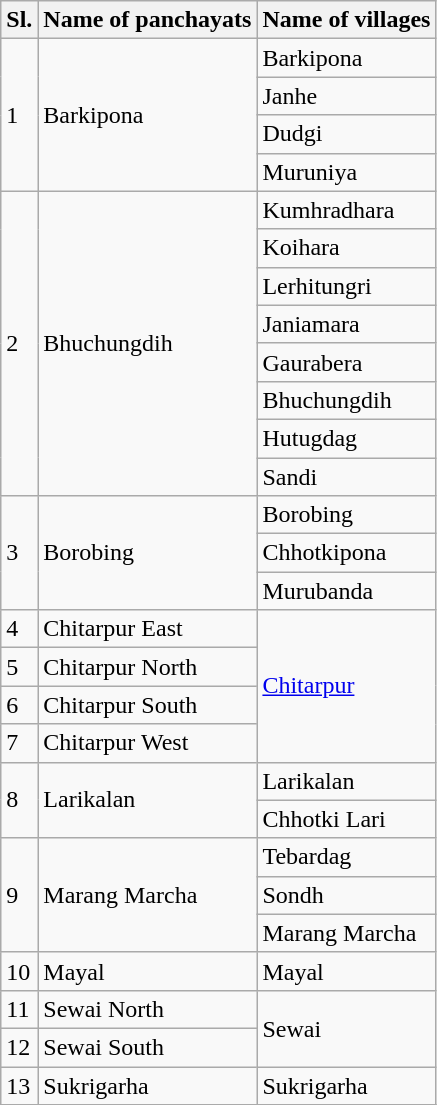<table class="wikitable plainrowheaders sortable">
<tr>
<th scope="col">Sl.</th>
<th scope="col">Name of panchayats</th>
<th scope="col">Name of villages</th>
</tr>
<tr>
<td rowspan="4">1</td>
<td rowspan="4">Barkipona</td>
<td>Barkipona</td>
</tr>
<tr>
<td>Janhe</td>
</tr>
<tr>
<td>Dudgi</td>
</tr>
<tr>
<td>Muruniya</td>
</tr>
<tr>
<td rowspan="8">2</td>
<td rowspan="8">Bhuchungdih</td>
<td>Kumhradhara</td>
</tr>
<tr>
<td>Koihara</td>
</tr>
<tr>
<td>Lerhitungri</td>
</tr>
<tr>
<td>Janiamara</td>
</tr>
<tr>
<td>Gaurabera</td>
</tr>
<tr>
<td>Bhuchungdih</td>
</tr>
<tr>
<td>Hutugdag</td>
</tr>
<tr>
<td>Sandi</td>
</tr>
<tr>
<td rowspan="3">3</td>
<td rowspan="3">Borobing</td>
<td>Borobing</td>
</tr>
<tr>
<td>Chhotkipona</td>
</tr>
<tr>
<td>Murubanda</td>
</tr>
<tr>
<td>4</td>
<td>Chitarpur East</td>
<td rowspan="4"><a href='#'>Chitarpur</a></td>
</tr>
<tr>
<td>5</td>
<td>Chitarpur North</td>
</tr>
<tr>
<td>6</td>
<td>Chitarpur South</td>
</tr>
<tr>
<td>7</td>
<td>Chitarpur West</td>
</tr>
<tr>
<td rowspan="2">8</td>
<td rowspan="2">Larikalan</td>
<td>Larikalan</td>
</tr>
<tr>
<td>Chhotki Lari</td>
</tr>
<tr>
<td rowspan="3">9</td>
<td rowspan="3">Marang Marcha</td>
<td>Tebardag</td>
</tr>
<tr>
<td>Sondh</td>
</tr>
<tr>
<td>Marang Marcha</td>
</tr>
<tr>
<td>10</td>
<td>Mayal</td>
<td>Mayal</td>
</tr>
<tr>
<td>11</td>
<td>Sewai North</td>
<td rowspan="2">Sewai</td>
</tr>
<tr>
<td>12</td>
<td>Sewai South</td>
</tr>
<tr>
<td>13</td>
<td>Sukrigarha</td>
<td>Sukrigarha</td>
</tr>
<tr>
</tr>
</table>
